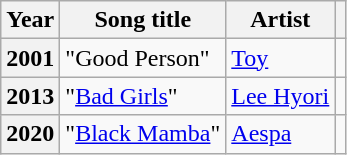<table class="wikitable plainrowheaders sortable">
<tr>
<th scope="col">Year</th>
<th scope="col">Song title</th>
<th scope="col">Artist</th>
<th scope="col" class="unsortable"></th>
</tr>
<tr>
<th scope="row">2001</th>
<td>"Good Person"</td>
<td><a href='#'>Toy</a></td>
<td style="text-align:center"></td>
</tr>
<tr>
<th scope="row">2013</th>
<td>"<a href='#'>Bad Girls</a>"</td>
<td><a href='#'>Lee Hyori</a></td>
<td style="text-align:center"></td>
</tr>
<tr>
<th scope="row">2020</th>
<td>"<a href='#'>Black Mamba</a>"</td>
<td><a href='#'>Aespa</a></td>
<td style="text-align:center"></td>
</tr>
</table>
